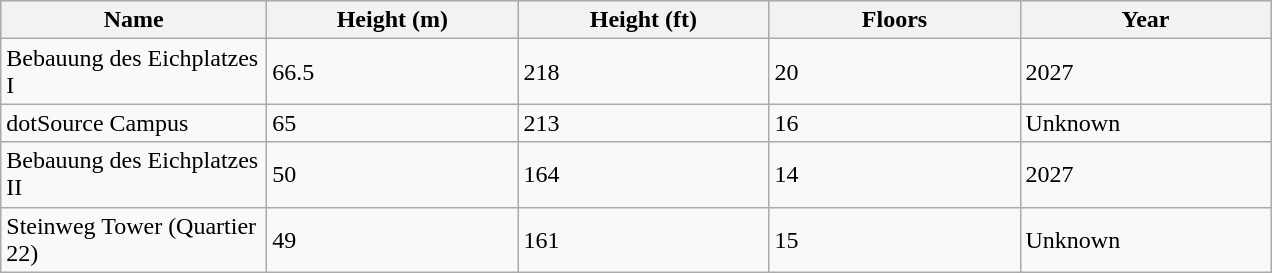<table class = "wikitable sortable">
<tr ---- align="center" valign="top" bgcolor="#dddddd">
<th width="170px">Name</th>
<th width="160px">Height (m)<br></th>
<th width="160px">Height (ft)<br></th>
<th width="160px">Floors</th>
<th width="160px">Year</th>
</tr>
<tr>
<td>Bebauung des Eichplatzes I</td>
<td>66.5</td>
<td>218</td>
<td>20</td>
<td>2027</td>
</tr>
<tr>
<td>dotSource Campus</td>
<td>65</td>
<td>213</td>
<td>16</td>
<td>Unknown</td>
</tr>
<tr>
<td>Bebauung des Eichplatzes II</td>
<td>50</td>
<td>164</td>
<td>14</td>
<td>2027</td>
</tr>
<tr>
<td>Steinweg Tower (Quartier 22)</td>
<td>49</td>
<td>161</td>
<td>15</td>
<td>Unknown</td>
</tr>
</table>
